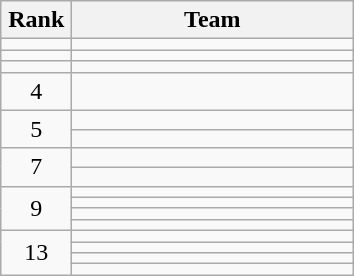<table class="wikitable" style="text-align: center;">
<tr>
<th width=40>Rank</th>
<th width=180>Team</th>
</tr>
<tr align=center>
<td></td>
<td style="text-align:left;"></td>
</tr>
<tr align=center>
<td></td>
<td style="text-align:left;"></td>
</tr>
<tr align=center>
<td></td>
<td style="text-align:left;"></td>
</tr>
<tr align=center>
<td>4</td>
<td style="text-align:left;"></td>
</tr>
<tr align=center>
<td rowspan=2>5</td>
<td style="text-align:left;"></td>
</tr>
<tr align=center>
<td style="text-align:left;"></td>
</tr>
<tr align=center>
<td rowspan=2>7</td>
<td style="text-align:left;"></td>
</tr>
<tr align=center>
<td style="text-align:left;"></td>
</tr>
<tr align=center>
<td rowspan=4>9</td>
<td style="text-align:left;"></td>
</tr>
<tr align=center>
<td style="text-align:left;"></td>
</tr>
<tr align=center>
<td style="text-align:left;"></td>
</tr>
<tr align=center>
<td style="text-align:left;"></td>
</tr>
<tr align=center>
<td rowspan=4>13</td>
<td style="text-align:left;"></td>
</tr>
<tr align=center>
<td style="text-align:left;"></td>
</tr>
<tr align=center>
<td style="text-align:left;"></td>
</tr>
<tr align=center>
<td style="text-align:left;"></td>
</tr>
</table>
